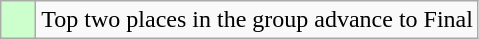<table class="wikitable">
<tr>
<td style="background:#cfc;">    </td>
<td>Top two places in the group advance to Final</td>
</tr>
</table>
